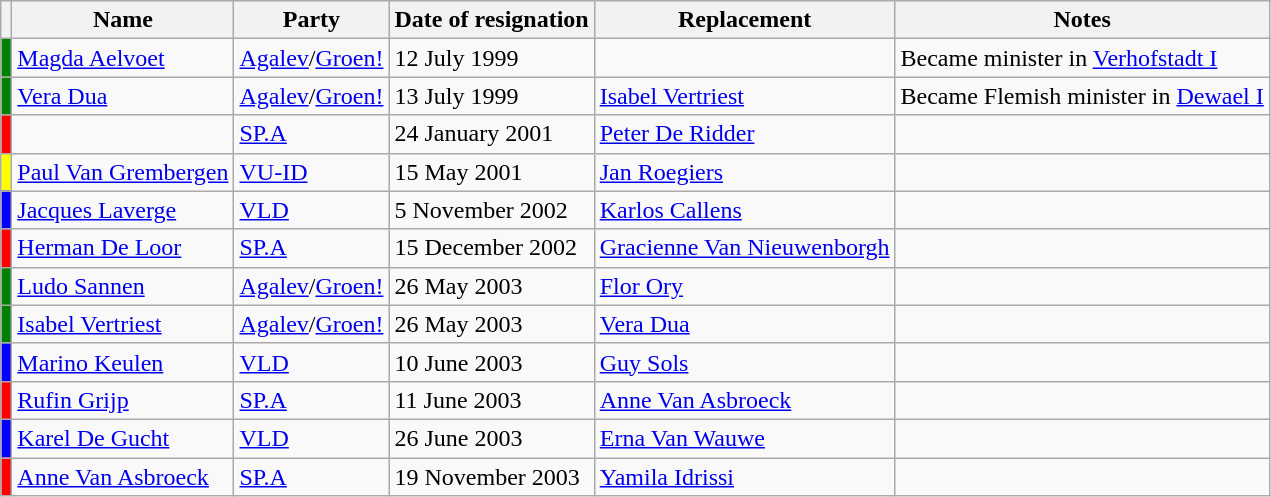<table class="wikitable sortable">
<tr>
<th></th>
<th>Name</th>
<th>Party</th>
<th>Date of resignation</th>
<th>Replacement</th>
<th>Notes</th>
</tr>
<tr>
<td bgcolor="green"></td>
<td><a href='#'>Magda Aelvoet</a></td>
<td><a href='#'>Agalev</a>/<a href='#'>Groen!</a></td>
<td>12 July 1999</td>
<td></td>
<td>Became minister in <a href='#'>Verhofstadt I</a></td>
</tr>
<tr>
<td bgcolor="green"></td>
<td><a href='#'>Vera Dua</a></td>
<td><a href='#'>Agalev</a>/<a href='#'>Groen!</a></td>
<td>13 July 1999</td>
<td><a href='#'>Isabel Vertriest</a></td>
<td>Became Flemish minister in <a href='#'>Dewael I</a></td>
</tr>
<tr>
<td bgcolor="red"></td>
<td></td>
<td><a href='#'>SP.A</a></td>
<td>24 January 2001</td>
<td><a href='#'>Peter De Ridder</a></td>
<td></td>
</tr>
<tr>
<td bgcolor="yellow"></td>
<td><a href='#'>Paul Van Grembergen</a></td>
<td><a href='#'>VU-ID</a></td>
<td>15 May 2001</td>
<td><a href='#'>Jan Roegiers</a></td>
<td></td>
</tr>
<tr>
<td bgcolor="blue"></td>
<td><a href='#'>Jacques Laverge</a></td>
<td><a href='#'>VLD</a></td>
<td>5 November 2002</td>
<td><a href='#'>Karlos Callens</a></td>
<td></td>
</tr>
<tr>
<td bgcolor="red"></td>
<td><a href='#'>Herman De Loor</a></td>
<td><a href='#'>SP.A</a></td>
<td>15 December 2002</td>
<td><a href='#'>Gracienne Van Nieuwenborgh</a></td>
<td></td>
</tr>
<tr>
<td bgcolor="green"></td>
<td><a href='#'>Ludo Sannen</a></td>
<td><a href='#'>Agalev</a>/<a href='#'>Groen!</a></td>
<td>26 May 2003</td>
<td><a href='#'>Flor Ory</a></td>
<td></td>
</tr>
<tr>
<td bgcolor="green"></td>
<td><a href='#'>Isabel Vertriest</a></td>
<td><a href='#'>Agalev</a>/<a href='#'>Groen!</a></td>
<td>26 May 2003</td>
<td><a href='#'>Vera Dua</a></td>
<td></td>
</tr>
<tr>
<td bgcolor="blue"></td>
<td><a href='#'>Marino Keulen</a></td>
<td><a href='#'>VLD</a></td>
<td>10 June 2003</td>
<td><a href='#'>Guy Sols</a></td>
<td></td>
</tr>
<tr>
<td bgcolor="red"></td>
<td><a href='#'>Rufin Grijp</a></td>
<td><a href='#'>SP.A</a></td>
<td>11 June 2003</td>
<td><a href='#'>Anne Van Asbroeck</a></td>
<td></td>
</tr>
<tr>
<td bgcolor="blue"></td>
<td><a href='#'>Karel De Gucht</a></td>
<td><a href='#'>VLD</a></td>
<td>26 June 2003</td>
<td><a href='#'>Erna Van Wauwe</a></td>
<td></td>
</tr>
<tr>
<td bgcolor="red"></td>
<td><a href='#'>Anne Van Asbroeck</a></td>
<td><a href='#'>SP.A</a></td>
<td>19 November 2003</td>
<td><a href='#'>Yamila Idrissi</a></td>
<td></td>
</tr>
</table>
